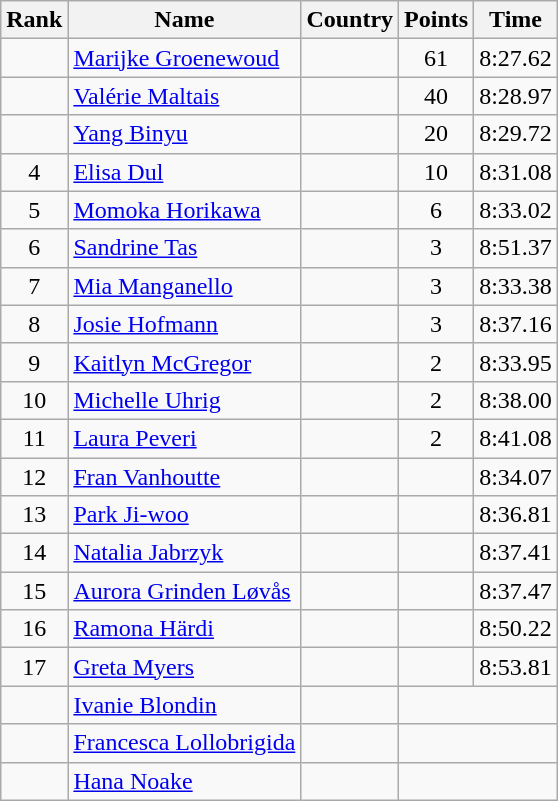<table class="wikitable sortable" style="text-align:center">
<tr>
<th>Rank</th>
<th>Name</th>
<th>Country</th>
<th>Points</th>
<th>Time</th>
</tr>
<tr>
<td></td>
<td align=left><a href='#'>Marijke Groenewoud</a></td>
<td align=left></td>
<td>61</td>
<td>8:27.62</td>
</tr>
<tr>
<td></td>
<td align=left><a href='#'>Valérie Maltais</a></td>
<td align=left></td>
<td>40</td>
<td>8:28.97</td>
</tr>
<tr>
<td></td>
<td align=left><a href='#'>Yang Binyu</a></td>
<td align=left></td>
<td>20</td>
<td>8:29.72</td>
</tr>
<tr>
<td>4</td>
<td align=left><a href='#'>Elisa Dul</a></td>
<td align=left></td>
<td>10</td>
<td>8:31.08</td>
</tr>
<tr>
<td>5</td>
<td align=left><a href='#'>Momoka Horikawa</a></td>
<td align=left></td>
<td>6</td>
<td>8:33.02</td>
</tr>
<tr>
<td>6</td>
<td align=left><a href='#'>Sandrine Tas</a></td>
<td align=left></td>
<td>3</td>
<td>8:51.37</td>
</tr>
<tr>
<td>7</td>
<td align=left><a href='#'>Mia Manganello</a></td>
<td align=left></td>
<td>3</td>
<td>8:33.38</td>
</tr>
<tr>
<td>8</td>
<td align=left><a href='#'>Josie Hofmann</a></td>
<td align=left></td>
<td>3</td>
<td>8:37.16</td>
</tr>
<tr>
<td>9</td>
<td align=left><a href='#'>Kaitlyn McGregor</a></td>
<td align=left></td>
<td>2</td>
<td>8:33.95</td>
</tr>
<tr>
<td>10</td>
<td align=left><a href='#'>Michelle Uhrig</a></td>
<td align=left></td>
<td>2</td>
<td>8:38.00</td>
</tr>
<tr>
<td>11</td>
<td align=left><a href='#'>Laura Peveri</a></td>
<td align=left></td>
<td>2</td>
<td>8:41.08</td>
</tr>
<tr>
<td>12</td>
<td align=left><a href='#'>Fran Vanhoutte</a></td>
<td align=left></td>
<td></td>
<td>8:34.07</td>
</tr>
<tr>
<td>13</td>
<td align=left><a href='#'>Park Ji-woo</a></td>
<td align=left></td>
<td></td>
<td>8:36.81</td>
</tr>
<tr>
<td>14</td>
<td align=left><a href='#'>Natalia Jabrzyk</a></td>
<td align=left></td>
<td></td>
<td>8:37.41</td>
</tr>
<tr>
<td>15</td>
<td align=left><a href='#'>Aurora Grinden Løvås</a></td>
<td align=left></td>
<td></td>
<td>8:37.47</td>
</tr>
<tr>
<td>16</td>
<td align=left><a href='#'>Ramona Härdi</a></td>
<td align=left></td>
<td></td>
<td>8:50.22</td>
</tr>
<tr>
<td>17</td>
<td align=left><a href='#'>Greta Myers</a></td>
<td align=left></td>
<td></td>
<td>8:53.81</td>
</tr>
<tr>
<td></td>
<td align=left><a href='#'>Ivanie Blondin</a></td>
<td align=left></td>
<td colspan=2></td>
</tr>
<tr>
<td></td>
<td align=left><a href='#'>Francesca Lollobrigida</a></td>
<td align=left></td>
<td colspan=2></td>
</tr>
<tr>
<td></td>
<td align=left><a href='#'>Hana Noake</a></td>
<td align=left></td>
<td colspan=2></td>
</tr>
</table>
